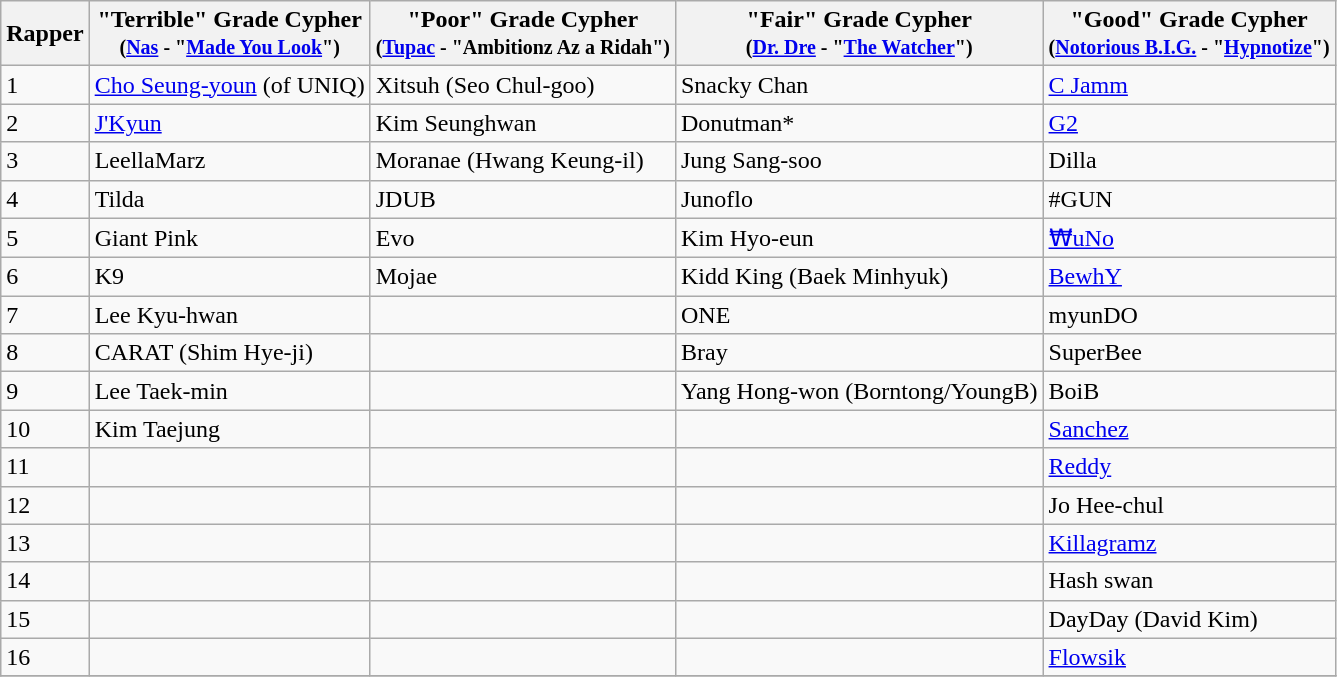<table class="wikitable">
<tr>
<th>Rapper</th>
<th><strong>"Terrible" Grade Cypher</strong> <br><small>(<a href='#'>Nas</a> - "<a href='#'>Made You Look</a>")</small></th>
<th><strong>"Poor" Grade Cypher</strong> <br><small>(<a href='#'>Tupac</a> - "Ambitionz Az a Ridah")</small></th>
<th><strong>"Fair" Grade Cypher</strong> <br><small>(<a href='#'>Dr. Dre</a> - "<a href='#'>The Watcher</a>")</small></th>
<th><strong>"Good" Grade Cypher</strong> <br><small>(<a href='#'>Notorious B.I.G.</a> - "<a href='#'>Hypnotize</a>")</small></th>
</tr>
<tr>
<td>1</td>
<td><a href='#'>Cho Seung-youn</a> (of UNIQ)</td>
<td>Xitsuh (Seo Chul-goo)</td>
<td>Snacky Chan</td>
<td><a href='#'>C Jamm</a></td>
</tr>
<tr>
<td>2</td>
<td><a href='#'>J'Kyun</a></td>
<td>Kim Seunghwan</td>
<td>Donutman*</td>
<td><a href='#'>G2</a></td>
</tr>
<tr>
<td>3</td>
<td>LeellaMarz</td>
<td>Moranae (Hwang Keung-il)</td>
<td>Jung Sang-soo</td>
<td>Dilla</td>
</tr>
<tr>
<td>4</td>
<td>Tilda</td>
<td>JDUB</td>
<td>Junoflo</td>
<td>#GUN</td>
</tr>
<tr>
<td>5</td>
<td>Giant Pink</td>
<td>Evo</td>
<td>Kim Hyo-eun</td>
<td><a href='#'>₩uNo</a></td>
</tr>
<tr>
<td>6</td>
<td>K9</td>
<td>Mojae</td>
<td>Kidd King (Baek Minhyuk)</td>
<td><a href='#'>BewhY</a></td>
</tr>
<tr>
<td>7</td>
<td>Lee Kyu-hwan</td>
<td></td>
<td>ONE</td>
<td>myunDO</td>
</tr>
<tr>
<td>8</td>
<td>CARAT (Shim Hye-ji)</td>
<td></td>
<td>Bray</td>
<td>SuperBee</td>
</tr>
<tr>
<td>9</td>
<td>Lee Taek-min</td>
<td></td>
<td>Yang Hong-won (Borntong/YoungB)</td>
<td>BoiB</td>
</tr>
<tr>
<td>10</td>
<td>Kim Taejung</td>
<td></td>
<td></td>
<td><a href='#'>Sanchez</a></td>
</tr>
<tr>
<td>11</td>
<td></td>
<td></td>
<td></td>
<td><a href='#'>Reddy</a></td>
</tr>
<tr>
<td>12</td>
<td></td>
<td></td>
<td></td>
<td>Jo Hee-chul</td>
</tr>
<tr>
<td>13</td>
<td></td>
<td></td>
<td></td>
<td><a href='#'>Killagramz</a></td>
</tr>
<tr>
<td>14</td>
<td></td>
<td></td>
<td></td>
<td>Hash swan</td>
</tr>
<tr>
<td>15</td>
<td></td>
<td></td>
<td></td>
<td>DayDay (David Kim)</td>
</tr>
<tr>
<td>16</td>
<td></td>
<td></td>
<td></td>
<td><a href='#'>Flowsik</a></td>
</tr>
<tr>
</tr>
</table>
